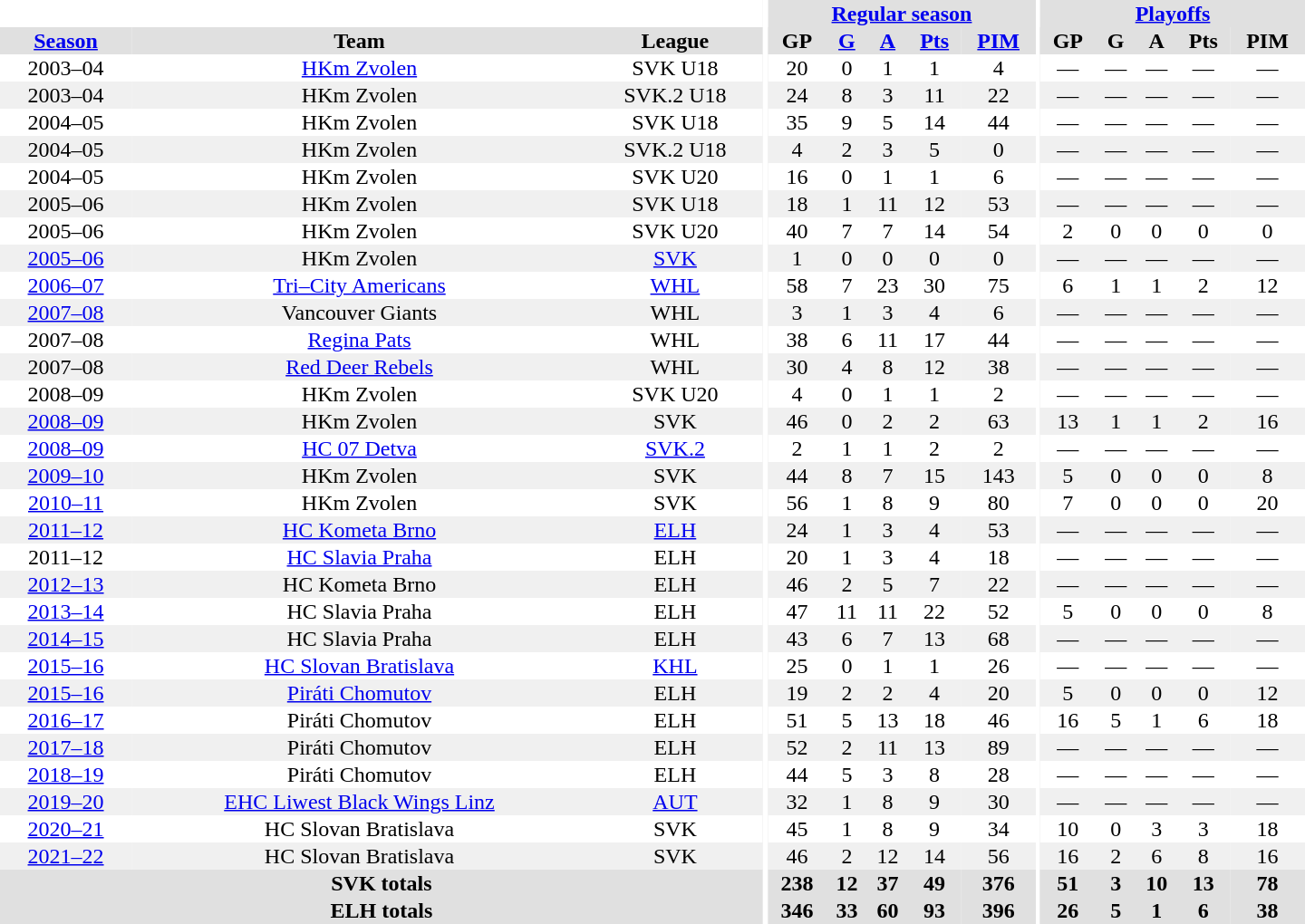<table border="0" cellpadding="1" cellspacing="0" style="text-align:center; width:60em">
<tr bgcolor="#e0e0e0">
<th colspan="3" bgcolor="#ffffff"></th>
<th rowspan="99" bgcolor="#ffffff"></th>
<th colspan="5"><a href='#'>Regular season</a></th>
<th rowspan="99" bgcolor="#ffffff"></th>
<th colspan="5"><a href='#'>Playoffs</a></th>
</tr>
<tr bgcolor="#e0e0e0">
<th><a href='#'>Season</a></th>
<th>Team</th>
<th>League</th>
<th>GP</th>
<th><a href='#'>G</a></th>
<th><a href='#'>A</a></th>
<th><a href='#'>Pts</a></th>
<th><a href='#'>PIM</a></th>
<th>GP</th>
<th>G</th>
<th>A</th>
<th>Pts</th>
<th>PIM</th>
</tr>
<tr>
<td>2003–04</td>
<td><a href='#'>HKm Zvolen</a></td>
<td>SVK U18</td>
<td>20</td>
<td>0</td>
<td>1</td>
<td>1</td>
<td>4</td>
<td>—</td>
<td>—</td>
<td>—</td>
<td>—</td>
<td>—</td>
</tr>
<tr bgcolor="#f0f0f0">
<td>2003–04</td>
<td>HKm Zvolen</td>
<td>SVK.2 U18</td>
<td>24</td>
<td>8</td>
<td>3</td>
<td>11</td>
<td>22</td>
<td>—</td>
<td>—</td>
<td>—</td>
<td>—</td>
<td>—</td>
</tr>
<tr>
<td>2004–05</td>
<td>HKm Zvolen</td>
<td>SVK U18</td>
<td>35</td>
<td>9</td>
<td>5</td>
<td>14</td>
<td>44</td>
<td>—</td>
<td>—</td>
<td>—</td>
<td>—</td>
<td>—</td>
</tr>
<tr bgcolor="#f0f0f0">
<td>2004–05</td>
<td>HKm Zvolen</td>
<td>SVK.2 U18</td>
<td>4</td>
<td>2</td>
<td>3</td>
<td>5</td>
<td>0</td>
<td>—</td>
<td>—</td>
<td>—</td>
<td>—</td>
<td>—</td>
</tr>
<tr>
<td>2004–05</td>
<td>HKm Zvolen</td>
<td>SVK U20</td>
<td>16</td>
<td>0</td>
<td>1</td>
<td>1</td>
<td>6</td>
<td>—</td>
<td>—</td>
<td>—</td>
<td>—</td>
<td>—</td>
</tr>
<tr bgcolor="#f0f0f0">
<td>2005–06</td>
<td>HKm Zvolen</td>
<td>SVK U18</td>
<td>18</td>
<td>1</td>
<td>11</td>
<td>12</td>
<td>53</td>
<td>—</td>
<td>—</td>
<td>—</td>
<td>—</td>
<td>—</td>
</tr>
<tr>
<td>2005–06</td>
<td>HKm Zvolen</td>
<td>SVK U20</td>
<td>40</td>
<td>7</td>
<td>7</td>
<td>14</td>
<td>54</td>
<td>2</td>
<td>0</td>
<td>0</td>
<td>0</td>
<td>0</td>
</tr>
<tr bgcolor="#f0f0f0">
<td><a href='#'>2005–06</a></td>
<td>HKm Zvolen</td>
<td><a href='#'>SVK</a></td>
<td>1</td>
<td>0</td>
<td>0</td>
<td>0</td>
<td>0</td>
<td>—</td>
<td>—</td>
<td>—</td>
<td>—</td>
<td>—</td>
</tr>
<tr>
<td><a href='#'>2006–07</a></td>
<td><a href='#'>Tri–City Americans</a></td>
<td><a href='#'>WHL</a></td>
<td>58</td>
<td>7</td>
<td>23</td>
<td>30</td>
<td>75</td>
<td>6</td>
<td>1</td>
<td>1</td>
<td>2</td>
<td>12</td>
</tr>
<tr bgcolor="#f0f0f0">
<td><a href='#'>2007–08</a></td>
<td>Vancouver Giants</td>
<td>WHL</td>
<td>3</td>
<td>1</td>
<td>3</td>
<td>4</td>
<td>6</td>
<td>—</td>
<td>—</td>
<td>—</td>
<td>—</td>
<td>—</td>
</tr>
<tr>
<td>2007–08</td>
<td><a href='#'>Regina Pats</a></td>
<td>WHL</td>
<td>38</td>
<td>6</td>
<td>11</td>
<td>17</td>
<td>44</td>
<td>—</td>
<td>—</td>
<td>—</td>
<td>—</td>
<td>—</td>
</tr>
<tr bgcolor="#f0f0f0">
<td>2007–08</td>
<td><a href='#'>Red Deer Rebels</a></td>
<td>WHL</td>
<td>30</td>
<td>4</td>
<td>8</td>
<td>12</td>
<td>38</td>
<td>—</td>
<td>—</td>
<td>—</td>
<td>—</td>
<td>—</td>
</tr>
<tr>
<td>2008–09</td>
<td>HKm Zvolen</td>
<td>SVK U20</td>
<td>4</td>
<td>0</td>
<td>1</td>
<td>1</td>
<td>2</td>
<td>—</td>
<td>—</td>
<td>—</td>
<td>—</td>
<td>—</td>
</tr>
<tr bgcolor="#f0f0f0">
<td><a href='#'>2008–09</a></td>
<td>HKm Zvolen</td>
<td>SVK</td>
<td>46</td>
<td>0</td>
<td>2</td>
<td>2</td>
<td>63</td>
<td>13</td>
<td>1</td>
<td>1</td>
<td>2</td>
<td>16</td>
</tr>
<tr>
<td><a href='#'>2008–09</a></td>
<td><a href='#'>HC 07 Detva</a></td>
<td><a href='#'>SVK.2</a></td>
<td>2</td>
<td>1</td>
<td>1</td>
<td>2</td>
<td>2</td>
<td>—</td>
<td>—</td>
<td>—</td>
<td>—</td>
<td>—</td>
</tr>
<tr bgcolor="#f0f0f0">
<td><a href='#'>2009–10</a></td>
<td>HKm Zvolen</td>
<td>SVK</td>
<td>44</td>
<td>8</td>
<td>7</td>
<td>15</td>
<td>143</td>
<td>5</td>
<td>0</td>
<td>0</td>
<td>0</td>
<td>8</td>
</tr>
<tr>
<td><a href='#'>2010–11</a></td>
<td>HKm Zvolen</td>
<td>SVK</td>
<td>56</td>
<td>1</td>
<td>8</td>
<td>9</td>
<td>80</td>
<td>7</td>
<td>0</td>
<td>0</td>
<td>0</td>
<td>20</td>
</tr>
<tr bgcolor="#f0f0f0">
<td><a href='#'>2011–12</a></td>
<td><a href='#'>HC Kometa Brno</a></td>
<td><a href='#'>ELH</a></td>
<td>24</td>
<td>1</td>
<td>3</td>
<td>4</td>
<td>53</td>
<td>—</td>
<td>—</td>
<td>—</td>
<td>—</td>
<td>—</td>
</tr>
<tr>
<td>2011–12</td>
<td><a href='#'>HC Slavia Praha</a></td>
<td>ELH</td>
<td>20</td>
<td>1</td>
<td>3</td>
<td>4</td>
<td>18</td>
<td>—</td>
<td>—</td>
<td>—</td>
<td>—</td>
<td>—</td>
</tr>
<tr bgcolor="#f0f0f0">
<td><a href='#'>2012–13</a></td>
<td>HC Kometa Brno</td>
<td>ELH</td>
<td>46</td>
<td>2</td>
<td>5</td>
<td>7</td>
<td>22</td>
<td>—</td>
<td>—</td>
<td>—</td>
<td>—</td>
<td>—</td>
</tr>
<tr>
<td><a href='#'>2013–14</a></td>
<td>HC Slavia Praha</td>
<td>ELH</td>
<td>47</td>
<td>11</td>
<td>11</td>
<td>22</td>
<td>52</td>
<td>5</td>
<td>0</td>
<td>0</td>
<td>0</td>
<td>8</td>
</tr>
<tr bgcolor="#f0f0f0">
<td><a href='#'>2014–15</a></td>
<td>HC Slavia Praha</td>
<td>ELH</td>
<td>43</td>
<td>6</td>
<td>7</td>
<td>13</td>
<td>68</td>
<td>—</td>
<td>—</td>
<td>—</td>
<td>—</td>
<td>—</td>
</tr>
<tr>
<td><a href='#'>2015–16</a></td>
<td><a href='#'>HC Slovan Bratislava</a></td>
<td><a href='#'>KHL</a></td>
<td>25</td>
<td>0</td>
<td>1</td>
<td>1</td>
<td>26</td>
<td>—</td>
<td>—</td>
<td>—</td>
<td>—</td>
<td>—</td>
</tr>
<tr bgcolor="#f0f0f0">
<td><a href='#'>2015–16</a></td>
<td><a href='#'>Piráti Chomutov</a></td>
<td>ELH</td>
<td>19</td>
<td>2</td>
<td>2</td>
<td>4</td>
<td>20</td>
<td>5</td>
<td>0</td>
<td>0</td>
<td>0</td>
<td>12</td>
</tr>
<tr>
<td><a href='#'>2016–17</a></td>
<td>Piráti Chomutov</td>
<td>ELH</td>
<td>51</td>
<td>5</td>
<td>13</td>
<td>18</td>
<td>46</td>
<td>16</td>
<td>5</td>
<td>1</td>
<td>6</td>
<td>18</td>
</tr>
<tr bgcolor="#f0f0f0">
<td><a href='#'>2017–18</a></td>
<td>Piráti Chomutov</td>
<td>ELH</td>
<td>52</td>
<td>2</td>
<td>11</td>
<td>13</td>
<td>89</td>
<td>—</td>
<td>—</td>
<td>—</td>
<td>—</td>
<td>—</td>
</tr>
<tr>
<td><a href='#'>2018–19</a></td>
<td>Piráti Chomutov</td>
<td>ELH</td>
<td>44</td>
<td>5</td>
<td>3</td>
<td>8</td>
<td>28</td>
<td>—</td>
<td>—</td>
<td>—</td>
<td>—</td>
<td>—</td>
</tr>
<tr bgcolor="#f0f0f0">
<td><a href='#'>2019–20</a></td>
<td><a href='#'>EHC Liwest Black Wings Linz</a></td>
<td><a href='#'>AUT</a></td>
<td>32</td>
<td>1</td>
<td>8</td>
<td>9</td>
<td>30</td>
<td>—</td>
<td>—</td>
<td>—</td>
<td>—</td>
<td>—</td>
</tr>
<tr>
<td><a href='#'>2020–21</a></td>
<td>HC Slovan Bratislava</td>
<td>SVK</td>
<td>45</td>
<td>1</td>
<td>8</td>
<td>9</td>
<td>34</td>
<td>10</td>
<td>0</td>
<td>3</td>
<td>3</td>
<td>18</td>
</tr>
<tr bgcolor="#f0f0f0">
<td><a href='#'>2021–22</a></td>
<td>HC Slovan Bratislava</td>
<td>SVK</td>
<td>46</td>
<td>2</td>
<td>12</td>
<td>14</td>
<td>56</td>
<td>16</td>
<td>2</td>
<td>6</td>
<td>8</td>
<td>16</td>
</tr>
<tr bgcolor="#e0e0e0">
<th colspan="3">SVK totals</th>
<th>238</th>
<th>12</th>
<th>37</th>
<th>49</th>
<th>376</th>
<th>51</th>
<th>3</th>
<th>10</th>
<th>13</th>
<th>78</th>
</tr>
<tr bgcolor="#e0e0e0">
<th colspan="3">ELH totals</th>
<th>346</th>
<th>33</th>
<th>60</th>
<th>93</th>
<th>396</th>
<th>26</th>
<th>5</th>
<th>1</th>
<th>6</th>
<th>38</th>
</tr>
</table>
